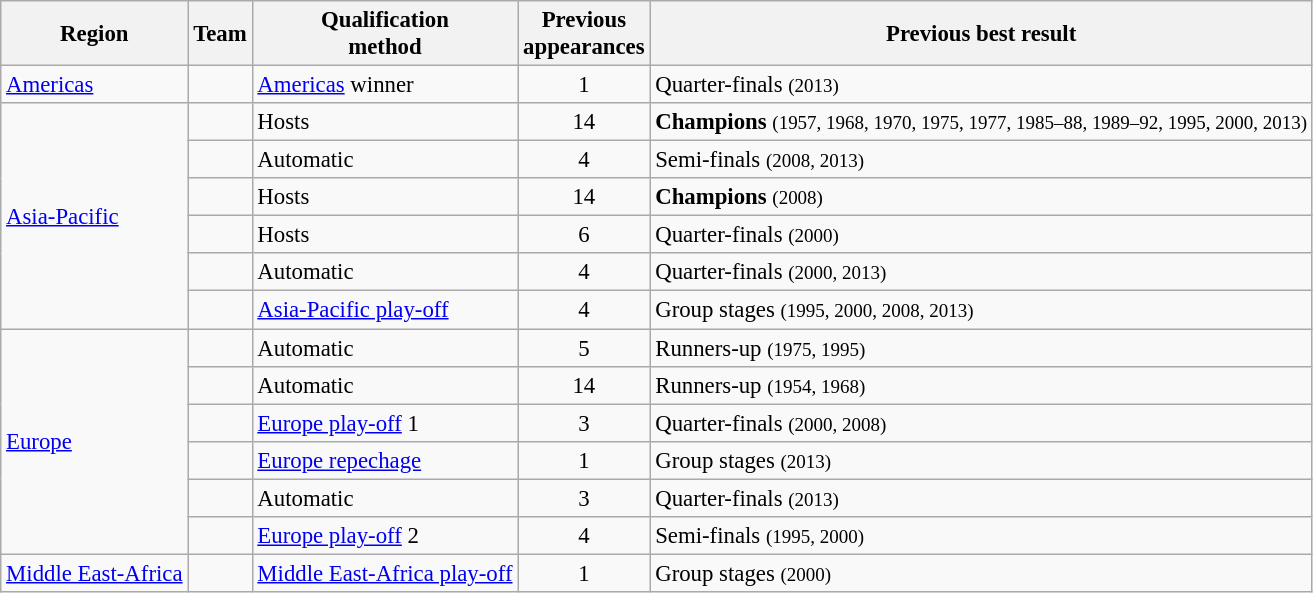<table class="wikitable sortable" style="font-size:95%;">
<tr>
<th>Region</th>
<th>Team</th>
<th>Qualification<br>method</th>
<th data-sort-type="number">Previous<br>appearances</th>
<th data-sort-type="number">Previous best result</th>
</tr>
<tr>
<td><a href='#'>Americas</a></td>
<td></td>
<td><a href='#'>Americas</a> winner</td>
<td align=center>1</td>
<td data-sort-value="3.01">Quarter-finals <small>(2013)</small></td>
</tr>
<tr>
<td rowspan=6><a href='#'>Asia-Pacific</a></td>
<td></td>
<td>Hosts</td>
<td align=center>14</td>
<td data-sort-value="6.10"><strong>Champions</strong> <small>(1957, 1968, 1970, 1975, 1977, 1985–88, 1989–92, 1995, 2000, 2013)</small></td>
</tr>
<tr>
<td></td>
<td>Automatic</td>
<td align=center>4</td>
<td data-sort-value="4.02">Semi-finals <small>(2008, 2013)</small></td>
</tr>
<tr>
<td></td>
<td>Hosts</td>
<td align=center>14</td>
<td data-sort-value="6.01"><strong>Champions</strong> <small>(2008)</small></td>
</tr>
<tr>
<td></td>
<td>Hosts</td>
<td align=center>6</td>
<td data-sort-value="3.01">Quarter-finals <small>(2000)</small></td>
</tr>
<tr>
<td></td>
<td>Automatic</td>
<td align=center>4</td>
<td data-sort-value="3.02">Quarter-finals <small>(2000, 2013)</small></td>
</tr>
<tr>
<td></td>
<td><a href='#'>Asia-Pacific play-off</a></td>
<td align=center>4</td>
<td data-sort-value="2.04">Group stages <small>(1995, 2000, 2008, 2013)</small></td>
</tr>
<tr>
<td rowspan=6><a href='#'>Europe</a></td>
<td></td>
<td>Automatic</td>
<td align=center>5</td>
<td data-sort-value="5.02">Runners-up <small>(1975, 1995)</small></td>
</tr>
<tr>
<td></td>
<td>Automatic</td>
<td align=center>14</td>
<td data-sort-value="5.02">Runners-up <small>(1954, 1968)</small></td>
</tr>
<tr>
<td></td>
<td><a href='#'>Europe play-off</a> 1</td>
<td align=center>3</td>
<td data-sort-value="3.02">Quarter-finals <small>(2000, 2008)</small></td>
</tr>
<tr>
<td></td>
<td><a href='#'>Europe repechage</a></td>
<td align=center>1</td>
<td data-sort-value="2.01">Group stages <small>(2013)</small></td>
</tr>
<tr>
<td></td>
<td>Automatic</td>
<td align=center>3</td>
<td data-sort-value="3.01">Quarter-finals <small>(2013)</small></td>
</tr>
<tr>
<td></td>
<td><a href='#'>Europe play-off</a> 2</td>
<td align=center>4</td>
<td data-sort-value="4.02">Semi-finals <small>(1995, 2000)</small></td>
</tr>
<tr>
<td><a href='#'>Middle East-Africa</a></td>
<td></td>
<td><a href='#'>Middle East-Africa play-off</a></td>
<td align=center>1</td>
<td data-sort-value="2.01">Group stages <small>(2000)</small></td>
</tr>
</table>
